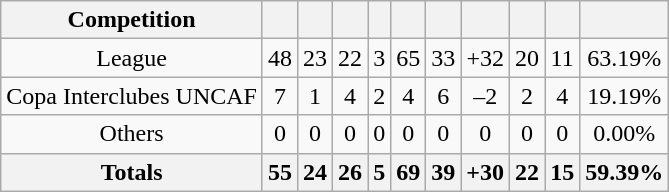<table class="wikitable">
<tr>
<th>Competition</th>
<th></th>
<th></th>
<th></th>
<th></th>
<th></th>
<th></th>
<th></th>
<th></th>
<th></th>
<th></th>
</tr>
<tr align=center>
<td>League</td>
<td>48</td>
<td>23</td>
<td>22</td>
<td>3</td>
<td>65</td>
<td>33</td>
<td>+32</td>
<td>20</td>
<td>11</td>
<td>63.19%</td>
</tr>
<tr align=center>
<td>Copa Interclubes UNCAF</td>
<td>7</td>
<td>1</td>
<td>4</td>
<td>2</td>
<td>4</td>
<td>6</td>
<td>–2</td>
<td>2</td>
<td>4</td>
<td>19.19%</td>
</tr>
<tr align=center>
<td>Others</td>
<td>0</td>
<td>0</td>
<td>0</td>
<td>0</td>
<td>0</td>
<td>0</td>
<td>0</td>
<td>0</td>
<td>0</td>
<td>0.00%</td>
</tr>
<tr>
<th>Totals</th>
<th>55</th>
<th>24</th>
<th>26</th>
<th>5</th>
<th>69</th>
<th>39</th>
<th>+30</th>
<th>22</th>
<th>15</th>
<th>59.39%</th>
</tr>
</table>
